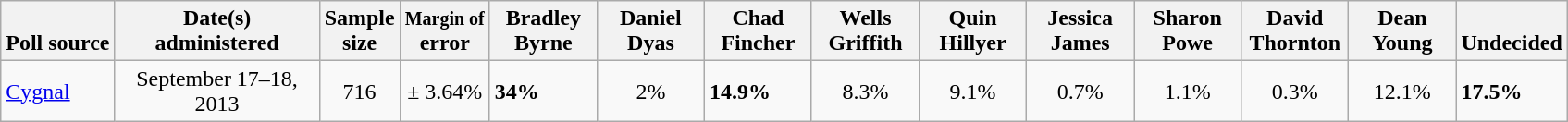<table class="wikitable">
<tr valign= bottom>
<th>Poll source</th>
<th style="width:140px;">Date(s)<br>administered</th>
<th class=small>Sample<br>size</th>
<th><small>Margin of</small><br>error</th>
<th width=70px>Bradley<br>Byrne</th>
<th width=70px>Daniel<br>Dyas</th>
<th width=70px>Chad<br>Fincher</th>
<th width=70px>Wells<br>Griffith</th>
<th width=70px>Quin<br>Hillyer</th>
<th width=70px>Jessica<br>James</th>
<th width=70px>Sharon<br>Powe</th>
<th width=70px>David<br>Thornton</th>
<th width=70px>Dean<br>Young</th>
<th width=70px>Undecided</th>
</tr>
<tr>
<td><a href='#'>Cygnal</a></td>
<td align=center>September 17–18, 2013</td>
<td align=center>716</td>
<td align=center>± 3.64%</td>
<td><strong>34%</strong></td>
<td align=center>2%</td>
<td><strong>14.9%</strong></td>
<td align=center>8.3%</td>
<td align=center>9.1%</td>
<td align=center>0.7%</td>
<td align=center>1.1%</td>
<td align=center>0.3%</td>
<td align=center>12.1%</td>
<td><strong>17.5%</strong></td>
</tr>
</table>
